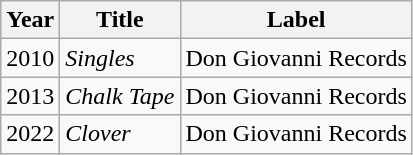<table class="wikitable">
<tr>
<th>Year</th>
<th>Title</th>
<th>Label</th>
</tr>
<tr>
<td>2010</td>
<td><em>Singles</em></td>
<td>Don Giovanni Records</td>
</tr>
<tr>
<td>2013</td>
<td><em>Chalk Tape</em></td>
<td>Don Giovanni Records</td>
</tr>
<tr>
<td>2022</td>
<td><em>Clover</em></td>
<td>Don Giovanni Records</td>
</tr>
</table>
